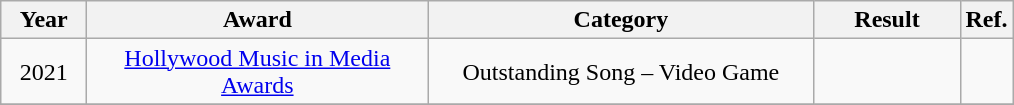<table class="wikitable" style="text-align:center">
<tr>
<th width="50">Year</th>
<th width="220">Award</th>
<th width="250">Category</th>
<th width="90">Result</th>
<th>Ref.</th>
</tr>
<tr>
<td>2021</td>
<td><a href='#'>Hollywood Music in Media Awards</a></td>
<td>Outstanding Song – Video Game</td>
<td></td>
<td></td>
</tr>
<tr>
</tr>
</table>
